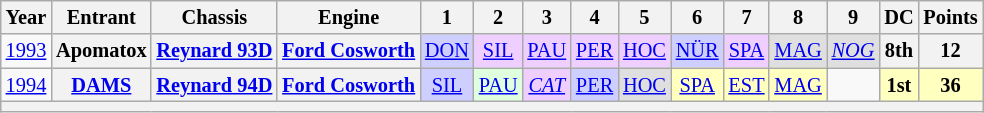<table class="wikitable" style="text-align:center; font-size:85%">
<tr>
<th>Year</th>
<th>Entrant</th>
<th>Chassis</th>
<th>Engine</th>
<th>1</th>
<th>2</th>
<th>3</th>
<th>4</th>
<th>5</th>
<th>6</th>
<th>7</th>
<th>8</th>
<th>9</th>
<th>DC</th>
<th>Points</th>
</tr>
<tr>
<td><a href='#'>1993</a></td>
<th nowrap>Apomatox</th>
<th nowrap><a href='#'>Reynard 93D</a></th>
<th nowrap><a href='#'>Ford Cosworth</a></th>
<td style="background:#CFCFFF;"><a href='#'>DON</a><br></td>
<td style="background:#EFCFFF;"><a href='#'>SIL</a><br></td>
<td style="background:#EFCFFF;"><a href='#'>PAU</a><br></td>
<td style="background:#EFCFFF;"><a href='#'>PER</a><br></td>
<td style="background:#EFCFFF;"><a href='#'>HOC</a><br></td>
<td style="background:#CFCFFF;"><a href='#'>NÜR</a><br></td>
<td style="background:#EFCFFF;"><a href='#'>SPA</a><br></td>
<td style="background:#DFDFDF;"><a href='#'>MAG</a><br></td>
<td style="background:#DFDFDF;"><em><a href='#'>NOG</a></em><br></td>
<th>8th</th>
<th>12</th>
</tr>
<tr>
<td><a href='#'>1994</a></td>
<th nowrap><a href='#'>DAMS</a></th>
<th nowrap><a href='#'>Reynard 94D</a></th>
<th nowrap><a href='#'>Ford Cosworth</a></th>
<td style="background:#CFCFFF;"><a href='#'>SIL</a><br></td>
<td style="background:#DFFFDF;"><a href='#'>PAU</a><br></td>
<td style="background:#EFCFFF;"><em><a href='#'>CAT</a></em><br></td>
<td style="background:#CFCFFF;"><a href='#'>PER</a><br></td>
<td style="background:#DFDFDF;"><a href='#'>HOC</a><br></td>
<td style="background:#FFFFBF;"><a href='#'>SPA</a><br></td>
<td style="background:#FFFFBF;"><a href='#'>EST</a><br></td>
<td style="background:#FFFFBF;"><a href='#'>MAG</a><br></td>
<td></td>
<td style="background:#FFFFBF;"><strong>1st</strong></td>
<td style="background:#FFFFBF;"><strong>36</strong></td>
</tr>
<tr>
<th colspan="15"></th>
</tr>
</table>
